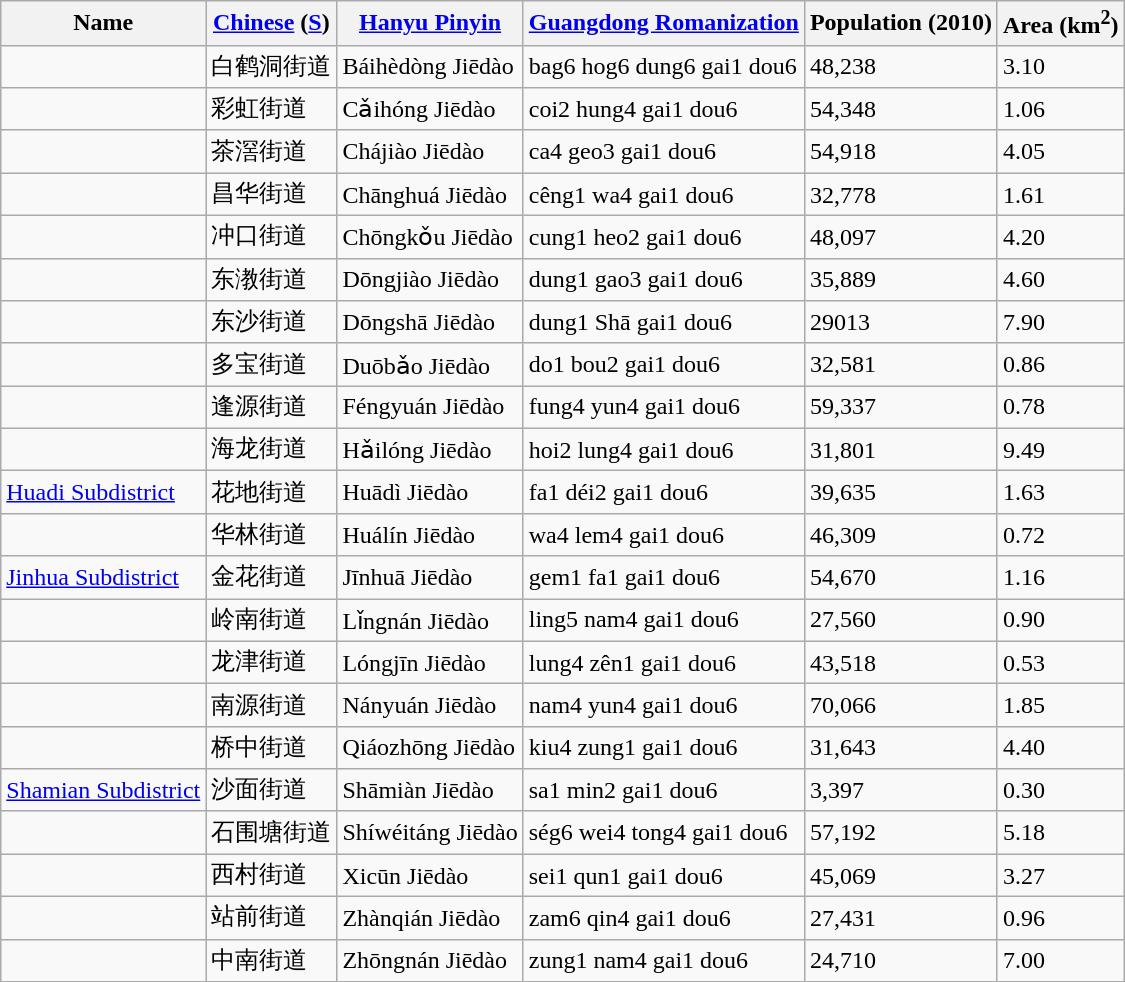<table class="wikitable">
<tr>
<th>Name</th>
<th><a href='#'>Chinese</a> (<a href='#'>S</a>)</th>
<th><a href='#'>Hanyu Pinyin</a></th>
<th><a href='#'>Guangdong Romanization</a></th>
<th>Population (2010)</th>
<th>Area (km<sup>2</sup>)</th>
</tr>
<tr>
<td></td>
<td>白鹤洞街道</td>
<td>Báihèdòng Jiēdào</td>
<td>bag6 hog6 dung6 gai1 dou6</td>
<td>48,238</td>
<td>3.10</td>
</tr>
<tr>
<td></td>
<td>彩虹街道</td>
<td>Cǎihóng Jiēdào</td>
<td>coi2 hung4 gai1 dou6</td>
<td>54,348</td>
<td>1.06</td>
</tr>
<tr>
<td></td>
<td>茶滘街道</td>
<td>Chájiào Jiēdào</td>
<td>ca4 geo3 gai1 dou6</td>
<td>54,918</td>
<td>4.05</td>
</tr>
<tr>
<td></td>
<td>昌华街道</td>
<td>Chānghuá Jiēdào</td>
<td>cêng1 wa4 gai1 dou6</td>
<td>32,778</td>
<td>1.61</td>
</tr>
<tr>
<td></td>
<td>冲口街道</td>
<td>Chōngkǒu Jiēdào</td>
<td>cung1 heo2 gai1 dou6</td>
<td>48,097</td>
<td>4.20</td>
</tr>
<tr>
<td></td>
<td>东漖街道</td>
<td>Dōngjiào Jiēdào</td>
<td>dung1 gao3 gai1 dou6</td>
<td>35,889</td>
<td>4.60</td>
</tr>
<tr>
<td></td>
<td>东沙街道</td>
<td>Dōngshā Jiēdào</td>
<td>dung1 Shā gai1 dou6</td>
<td>29013</td>
<td>7.90</td>
</tr>
<tr>
<td></td>
<td>多宝街道</td>
<td>Duōbǎo Jiēdào</td>
<td>do1 bou2 gai1 dou6</td>
<td>32,581</td>
<td>0.86</td>
</tr>
<tr>
<td></td>
<td>逢源街道</td>
<td>Féngyuán Jiēdào</td>
<td>fung4 yun4 gai1 dou6</td>
<td>59,337</td>
<td>0.78</td>
</tr>
<tr>
<td></td>
<td>海龙街道</td>
<td>Hǎilóng Jiēdào</td>
<td>hoi2 lung4 gai1 dou6</td>
<td>31,801</td>
<td>9.49</td>
</tr>
<tr>
<td><a href='#'>Huadi Subdistrict</a></td>
<td>花地街道</td>
<td>Huādì Jiēdào</td>
<td>fa1 déi2 gai1 dou6</td>
<td>39,635</td>
<td>1.63</td>
</tr>
<tr>
<td></td>
<td>华林街道</td>
<td>Huálín Jiēdào</td>
<td>wa4 lem4 gai1 dou6</td>
<td>46,309</td>
<td>0.72</td>
</tr>
<tr>
<td><a href='#'>Jinhua Subdistrict</a></td>
<td>金花街道</td>
<td>Jīnhuā Jiēdào</td>
<td>gem1 fa1 gai1 dou6</td>
<td>54,670</td>
<td>1.16</td>
</tr>
<tr>
<td></td>
<td>岭南街道</td>
<td>Lǐngnán Jiēdào</td>
<td>ling5 nam4 gai1 dou6</td>
<td>27,560</td>
<td>0.90</td>
</tr>
<tr>
<td></td>
<td>龙津街道</td>
<td>Lóngjīn Jiēdào</td>
<td>lung4 zên1 gai1 dou6</td>
<td>43,518</td>
<td>0.53</td>
</tr>
<tr>
<td></td>
<td>南源街道</td>
<td>Nányuán Jiēdào</td>
<td>nam4 yun4 gai1 dou6</td>
<td>70,066</td>
<td>1.85</td>
</tr>
<tr>
<td></td>
<td>桥中街道</td>
<td>Qiáozhōng Jiēdào</td>
<td>kiu4 zung1 gai1 dou6</td>
<td>31,643</td>
<td>4.40</td>
</tr>
<tr>
<td><a href='#'>Shamian Subdistrict</a></td>
<td>沙面街道</td>
<td>Shāmiàn Jiēdào</td>
<td>sa1 min2 gai1 dou6</td>
<td>3,397</td>
<td>0.30</td>
</tr>
<tr>
<td></td>
<td>石围塘街道</td>
<td>Shíwéitáng Jiēdào</td>
<td>ség6 wei4 tong4 gai1 dou6</td>
<td>57,192</td>
<td>5.18</td>
</tr>
<tr>
<td></td>
<td>西村街道</td>
<td>Xicūn Jiēdào</td>
<td>sei1 qun1 gai1 dou6</td>
<td>45,069</td>
<td>3.27</td>
</tr>
<tr>
<td></td>
<td>站前街道</td>
<td>Zhànqián Jiēdào</td>
<td>zam6 qin4 gai1 dou6</td>
<td>27,431</td>
<td>0.96</td>
</tr>
<tr>
<td></td>
<td>中南街道</td>
<td>Zhōngnán Jiēdào</td>
<td>zung1 nam4 gai1 dou6</td>
<td>24,710</td>
<td>7.00</td>
</tr>
</table>
